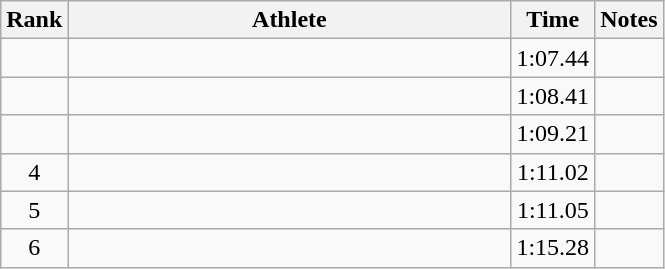<table class="wikitable" style="text-align:center">
<tr>
<th>Rank</th>
<th Style="width:18em">Athlete</th>
<th>Time</th>
<th>Notes</th>
</tr>
<tr>
<td></td>
<td style="text-align:left"></td>
<td>1:07.44</td>
<td></td>
</tr>
<tr>
<td></td>
<td style="text-align:left"></td>
<td>1:08.41</td>
<td></td>
</tr>
<tr>
<td></td>
<td style="text-align:left"></td>
<td>1:09.21</td>
<td></td>
</tr>
<tr>
<td>4</td>
<td style="text-align:left"></td>
<td>1:11.02</td>
<td></td>
</tr>
<tr>
<td>5</td>
<td style="text-align:left"></td>
<td>1:11.05</td>
<td></td>
</tr>
<tr>
<td>6</td>
<td style="text-align:left"></td>
<td>1:15.28</td>
<td></td>
</tr>
</table>
